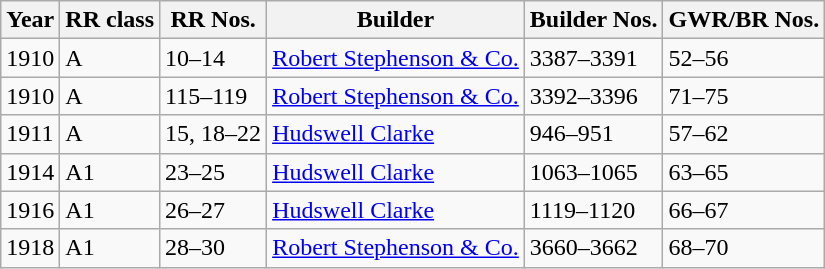<table class="wikitable">
<tr>
<th>Year</th>
<th>RR class</th>
<th>RR Nos.</th>
<th>Builder</th>
<th>Builder Nos.</th>
<th>GWR/BR Nos.</th>
</tr>
<tr>
<td>1910</td>
<td>A</td>
<td>10–14</td>
<td><a href='#'>Robert Stephenson & Co.</a></td>
<td>3387–3391</td>
<td>52–56</td>
</tr>
<tr>
<td>1910</td>
<td>A</td>
<td>115–119</td>
<td><a href='#'>Robert Stephenson & Co.</a></td>
<td>3392–3396</td>
<td>71–75</td>
</tr>
<tr>
<td>1911</td>
<td>A</td>
<td>15, 18–22</td>
<td><a href='#'>Hudswell Clarke</a></td>
<td>946–951</td>
<td>57–62</td>
</tr>
<tr>
<td>1914</td>
<td>A1</td>
<td>23–25</td>
<td><a href='#'>Hudswell Clarke</a></td>
<td>1063–1065</td>
<td>63–65</td>
</tr>
<tr>
<td>1916</td>
<td>A1</td>
<td>26–27</td>
<td><a href='#'>Hudswell Clarke</a></td>
<td>1119–1120</td>
<td>66–67</td>
</tr>
<tr>
<td>1918</td>
<td>A1</td>
<td>28–30</td>
<td><a href='#'>Robert Stephenson & Co.</a></td>
<td>3660–3662</td>
<td>68–70</td>
</tr>
</table>
